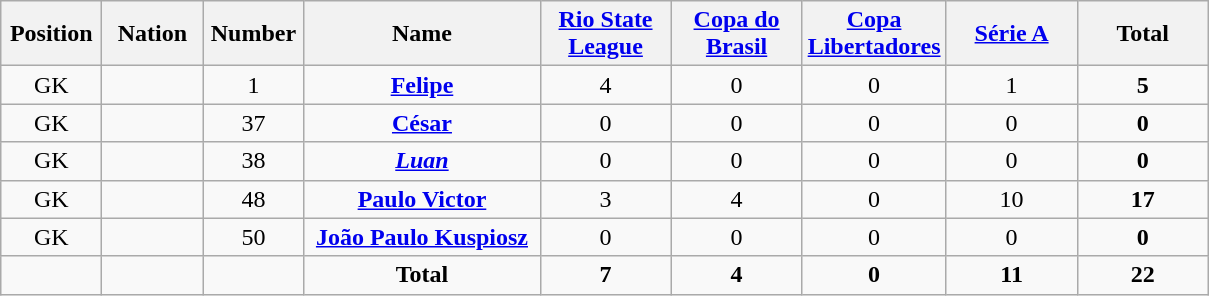<table class="wikitable plainrowheaders sortable" style="text-align:center">
<tr>
<th scope="col" ! style="width:60px;">Position</th>
<th scope="col" ! style="width:60px;">Nation</th>
<th scope="col" ! style="width:60px;">Number</th>
<th scope="col" ! style="width:150px;">Name</th>
<th scope="col" ! style="width:80px;"><a href='#'>Rio State League</a></th>
<th scope="col" ! style="width:80px;"><a href='#'>Copa do Brasil</a></th>
<th scope="col" ! style="width:80px;"><a href='#'>Copa Libertadores</a></th>
<th scope="col" ! style="width:80px;"><a href='#'>Série A</a></th>
<th width=80>Total</th>
</tr>
<tr>
<td>GK</td>
<td></td>
<td>1</td>
<td><strong><a href='#'>Felipe</a></strong></td>
<td>4</td>
<td>0</td>
<td>0</td>
<td>1</td>
<td><strong>5</strong></td>
</tr>
<tr>
<td>GK</td>
<td></td>
<td>37</td>
<td><strong><a href='#'>César</a></strong></td>
<td>0</td>
<td>0</td>
<td>0</td>
<td>0</td>
<td><strong>0</strong></td>
</tr>
<tr>
<td>GK</td>
<td></td>
<td>38</td>
<td><strong><em><a href='#'>Luan</a></em></strong></td>
<td>0</td>
<td>0</td>
<td>0</td>
<td>0</td>
<td><strong>0</strong></td>
</tr>
<tr>
<td>GK</td>
<td></td>
<td>48</td>
<td><strong><a href='#'>Paulo Victor</a></strong></td>
<td>3</td>
<td>4</td>
<td>0</td>
<td>10</td>
<td><strong>17</strong></td>
</tr>
<tr>
<td>GK</td>
<td></td>
<td>50</td>
<td><strong><a href='#'>João Paulo Kuspiosz</a></strong></td>
<td>0</td>
<td>0</td>
<td>0</td>
<td>0</td>
<td><strong>0</strong></td>
</tr>
<tr>
<td></td>
<td></td>
<td></td>
<td><strong>Total</strong></td>
<td><strong>7</strong></td>
<td><strong>4</strong></td>
<td><strong>0</strong></td>
<td><strong>11</strong></td>
<td><strong>22</strong></td>
</tr>
</table>
